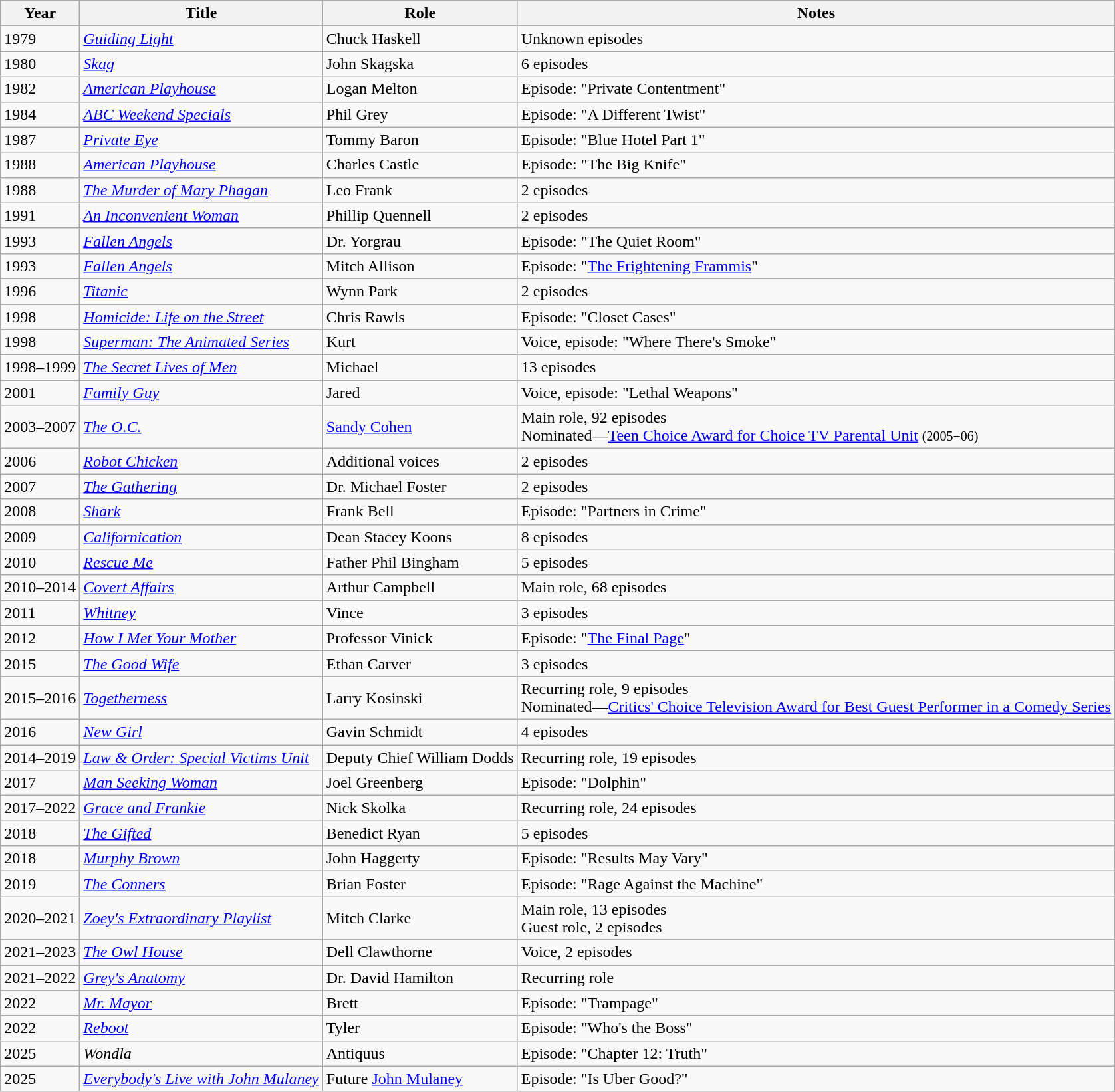<table class="wikitable sortable">
<tr>
<th>Year</th>
<th>Title</th>
<th>Role</th>
<th class="unsortable">Notes</th>
</tr>
<tr>
<td>1979</td>
<td><em><a href='#'>Guiding Light</a></em></td>
<td>Chuck Haskell</td>
<td>Unknown episodes</td>
</tr>
<tr>
<td>1980</td>
<td><em><a href='#'>Skag</a></em></td>
<td>John Skagska</td>
<td>6 episodes</td>
</tr>
<tr>
<td>1982</td>
<td><em><a href='#'>American Playhouse</a></em></td>
<td>Logan Melton</td>
<td>Episode: "Private Contentment"</td>
</tr>
<tr>
<td>1984</td>
<td><em><a href='#'>ABC Weekend Specials</a></em></td>
<td>Phil Grey</td>
<td>Episode: "A Different Twist"</td>
</tr>
<tr>
<td>1987</td>
<td><em><a href='#'>Private Eye</a></em></td>
<td>Tommy Baron</td>
<td>Episode: "Blue Hotel Part 1"</td>
</tr>
<tr>
<td>1988</td>
<td><em><a href='#'>American Playhouse</a></em></td>
<td>Charles Castle</td>
<td>Episode: "The Big Knife"</td>
</tr>
<tr>
<td>1988</td>
<td><em><a href='#'>The Murder of Mary Phagan</a></em></td>
<td>Leo Frank</td>
<td>2 episodes</td>
</tr>
<tr>
<td>1991</td>
<td><em><a href='#'>An Inconvenient Woman</a></em></td>
<td>Phillip Quennell</td>
<td>2 episodes</td>
</tr>
<tr>
<td>1993</td>
<td><em><a href='#'>Fallen Angels</a></em></td>
<td>Dr. Yorgrau</td>
<td>Episode: "The Quiet Room"</td>
</tr>
<tr>
<td>1993</td>
<td><em><a href='#'>Fallen Angels</a></em></td>
<td>Mitch Allison</td>
<td>Episode: "<a href='#'>The Frightening Frammis</a>"</td>
</tr>
<tr>
<td>1996</td>
<td><em><a href='#'>Titanic</a></em></td>
<td>Wynn Park</td>
<td>2 episodes</td>
</tr>
<tr>
<td>1998</td>
<td><em><a href='#'>Homicide: Life on the Street</a></em></td>
<td>Chris Rawls</td>
<td>Episode: "Closet Cases"</td>
</tr>
<tr>
<td>1998</td>
<td><em><a href='#'>Superman: The Animated Series</a></em></td>
<td>Kurt</td>
<td>Voice, episode: "Where There's Smoke"</td>
</tr>
<tr>
<td>1998–1999</td>
<td><em><a href='#'>The Secret Lives of Men</a></em></td>
<td>Michael</td>
<td>13 episodes</td>
</tr>
<tr>
<td>2001</td>
<td><em><a href='#'>Family Guy</a></em></td>
<td>Jared</td>
<td>Voice, episode: "Lethal Weapons"</td>
</tr>
<tr>
<td>2003–2007</td>
<td><em><a href='#'>The O.C.</a></em></td>
<td><a href='#'>Sandy Cohen</a></td>
<td>Main role, 92 episodes<br>Nominated—<a href='#'>Teen Choice Award for Choice TV Parental Unit</a> <small>(2005−06)</small></td>
</tr>
<tr>
<td>2006</td>
<td><em><a href='#'>Robot Chicken</a></em></td>
<td>Additional voices</td>
<td>2 episodes</td>
</tr>
<tr>
<td>2007</td>
<td><em><a href='#'>The Gathering</a></em></td>
<td>Dr. Michael Foster</td>
<td>2 episodes</td>
</tr>
<tr>
<td>2008</td>
<td><em><a href='#'>Shark</a></em></td>
<td>Frank Bell</td>
<td>Episode: "Partners in Crime"</td>
</tr>
<tr>
<td>2009</td>
<td><em><a href='#'>Californication</a></em></td>
<td>Dean Stacey Koons</td>
<td>8 episodes</td>
</tr>
<tr>
<td>2010</td>
<td><em><a href='#'>Rescue Me</a></em></td>
<td>Father Phil Bingham</td>
<td>5 episodes</td>
</tr>
<tr>
<td>2010–2014</td>
<td><em><a href='#'>Covert Affairs</a></em></td>
<td>Arthur Campbell</td>
<td>Main role, 68 episodes</td>
</tr>
<tr>
<td>2011</td>
<td><em><a href='#'>Whitney</a></em></td>
<td>Vince</td>
<td>3 episodes</td>
</tr>
<tr>
<td>2012</td>
<td><em><a href='#'>How I Met Your Mother</a></em></td>
<td>Professor Vinick</td>
<td>Episode: "<a href='#'>The Final Page</a>"</td>
</tr>
<tr>
<td>2015</td>
<td><em><a href='#'>The Good Wife</a></em></td>
<td>Ethan Carver</td>
<td>3 episodes</td>
</tr>
<tr>
<td>2015–2016</td>
<td><em><a href='#'>Togetherness</a></em></td>
<td>Larry Kosinski</td>
<td>Recurring role, 9 episodes<br>Nominated—<a href='#'>Critics' Choice Television Award for Best Guest Performer in a Comedy Series</a></td>
</tr>
<tr>
<td>2016</td>
<td><em><a href='#'>New Girl</a></em></td>
<td>Gavin Schmidt</td>
<td>4 episodes</td>
</tr>
<tr>
<td>2014–2019</td>
<td><em><a href='#'>Law & Order: Special Victims Unit</a></em></td>
<td>Deputy Chief William Dodds</td>
<td>Recurring role, 19 episodes</td>
</tr>
<tr>
<td>2017</td>
<td><em><a href='#'>Man Seeking Woman</a></em></td>
<td>Joel Greenberg</td>
<td>Episode: "Dolphin"</td>
</tr>
<tr>
<td>2017–2022</td>
<td><em><a href='#'>Grace and Frankie</a></em></td>
<td>Nick Skolka</td>
<td>Recurring role, 24 episodes</td>
</tr>
<tr>
<td>2018</td>
<td><em><a href='#'>The Gifted</a></em></td>
<td>Benedict Ryan</td>
<td>5 episodes</td>
</tr>
<tr>
<td>2018</td>
<td><em><a href='#'>Murphy Brown</a></em></td>
<td>John Haggerty</td>
<td>Episode: "Results May Vary"</td>
</tr>
<tr>
<td>2019</td>
<td><em><a href='#'>The Conners</a></em></td>
<td>Brian Foster</td>
<td>Episode: "Rage Against the Machine"</td>
</tr>
<tr>
<td>2020–2021</td>
<td><em><a href='#'>Zoey's Extraordinary Playlist</a></em></td>
<td>Mitch Clarke</td>
<td>Main role, 13 episodes <br> Guest role, 2 episodes</td>
</tr>
<tr>
<td>2021–2023</td>
<td><em><a href='#'>The Owl House</a></em></td>
<td>Dell Clawthorne</td>
<td>Voice, 2 episodes</td>
</tr>
<tr>
<td>2021–2022</td>
<td><em><a href='#'>Grey's Anatomy</a></em></td>
<td>Dr. David Hamilton</td>
<td>Recurring role</td>
</tr>
<tr>
<td>2022</td>
<td><em><a href='#'>Mr. Mayor</a></em></td>
<td>Brett</td>
<td>Episode: "Trampage"</td>
</tr>
<tr>
<td>2022</td>
<td><em><a href='#'>Reboot</a></em></td>
<td>Tyler</td>
<td>Episode: "Who's the Boss"</td>
</tr>
<tr>
<td>2025</td>
<td><em>Wondla</em></td>
<td>Antiquus</td>
<td>Episode: "Chapter 12: Truth"</td>
</tr>
<tr>
<td>2025</td>
<td><em><a href='#'>Everybody's Live with John Mulaney</a></em></td>
<td>Future <a href='#'>John Mulaney</a></td>
<td>Episode: "Is Uber Good?"</td>
</tr>
</table>
